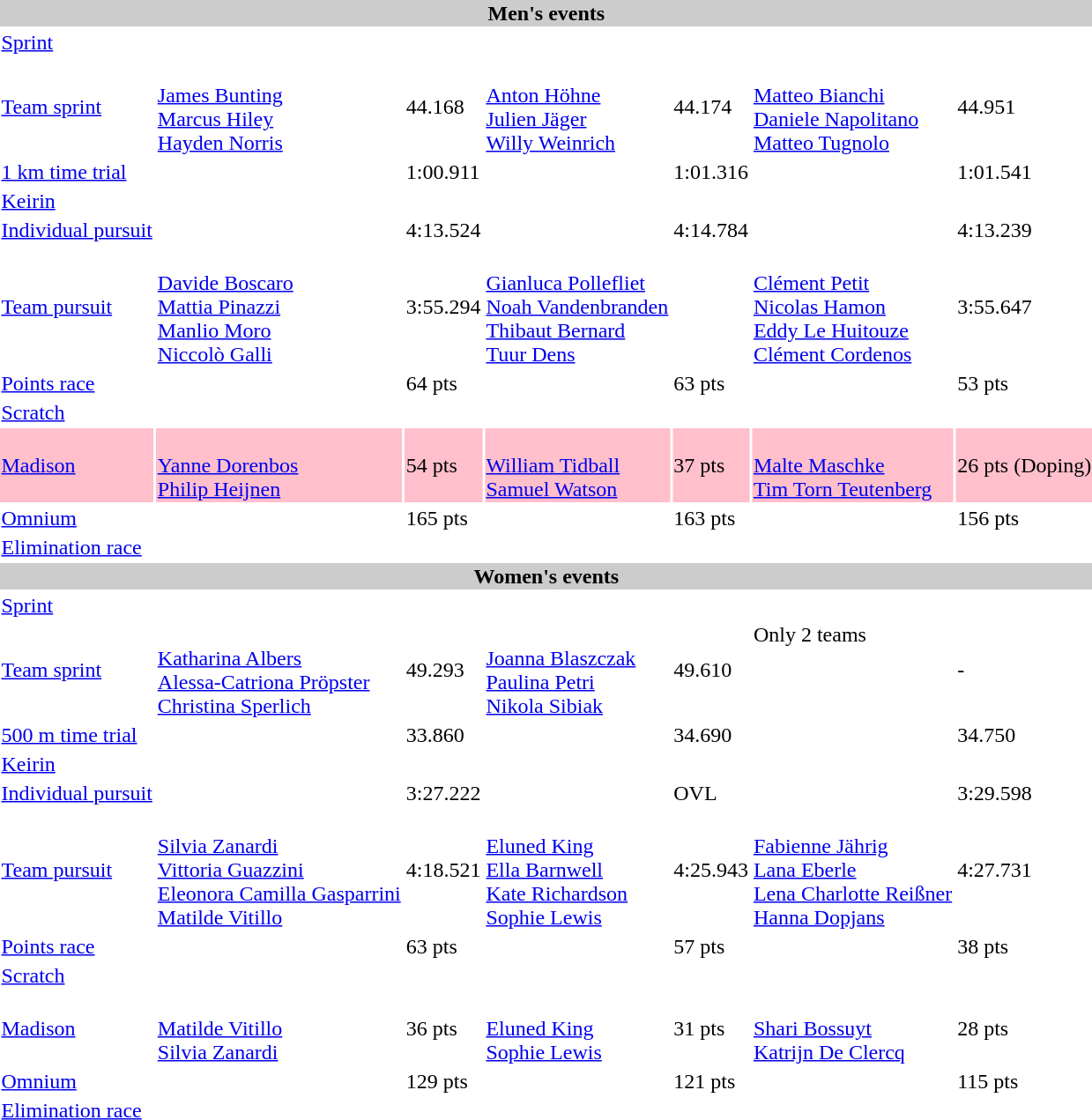<table>
<tr style="background:#ccc; width:100%;">
<td colspan=7 align=center><strong>Men's events</strong></td>
</tr>
<tr>
<td><a href='#'>Sprint</a></td>
<td colspan=2></td>
<td colspan=2></td>
<td colspan=2></td>
</tr>
<tr>
<td><a href='#'>Team sprint</a></td>
<td valign=top><br><a href='#'>James Bunting</a><br><a href='#'>Marcus Hiley</a><br><a href='#'>Hayden Norris</a></td>
<td>44.168</td>
<td valign=top><br><a href='#'>Anton Höhne</a><br><a href='#'>Julien Jäger</a><br><a href='#'>Willy Weinrich</a></td>
<td>44.174</td>
<td valign=top><br><a href='#'>Matteo Bianchi</a><br><a href='#'>Daniele Napolitano</a><br><a href='#'>Matteo Tugnolo</a></td>
<td>44.951</td>
</tr>
<tr>
<td><a href='#'>1 km time trial</a></td>
<td></td>
<td>1:00.911</td>
<td></td>
<td>1:01.316</td>
<td></td>
<td>1:01.541</td>
</tr>
<tr>
<td><a href='#'>Keirin</a></td>
<td colspan=2></td>
<td colspan=2></td>
<td colspan=2></td>
</tr>
<tr>
<td><a href='#'>Individual pursuit</a></td>
<td></td>
<td>4:13.524</td>
<td></td>
<td>4:14.784</td>
<td></td>
<td>4:13.239</td>
</tr>
<tr>
<td><a href='#'>Team pursuit</a></td>
<td valign=top><br><a href='#'>Davide Boscaro</a><br><a href='#'>Mattia Pinazzi</a><br><a href='#'>Manlio Moro</a><br><a href='#'>Niccolò Galli</a></td>
<td>3:55.294</td>
<td valign=top><br><a href='#'>Gianluca Pollefliet</a><br><a href='#'>Noah Vandenbranden</a><br><a href='#'>Thibaut Bernard</a><br><a href='#'>Tuur Dens</a></td>
<td></td>
<td valign=top><br><a href='#'>Clément Petit</a><br><a href='#'>Nicolas Hamon</a><br><a href='#'>Eddy Le Huitouze</a><br><a href='#'>Clément Cordenos</a></td>
<td>3:55.647</td>
</tr>
<tr>
<td><a href='#'>Points race</a></td>
<td></td>
<td>64 pts</td>
<td></td>
<td>63 pts</td>
<td></td>
<td>53 pts</td>
</tr>
<tr>
<td><a href='#'>Scratch</a></td>
<td colspan=2></td>
<td colspan=2></td>
<td colspan=2></td>
</tr>
<tr bgcolor=pink>
<td><a href='#'>Madison</a></td>
<td><br><a href='#'>Yanne Dorenbos</a><br><a href='#'>Philip Heijnen</a></td>
<td>54 pts</td>
<td><br><a href='#'>William Tidball</a><br><a href='#'>Samuel Watson</a></td>
<td>37 pts</td>
<td><br><a href='#'>Malte Maschke</a><br><a href='#'>Tim Torn Teutenberg</a></td>
<td>26 pts (Doping)</td>
</tr>
<tr>
<td><a href='#'>Omnium</a></td>
<td></td>
<td>165 pts</td>
<td></td>
<td>163 pts</td>
<td></td>
<td>156 pts</td>
</tr>
<tr>
<td><a href='#'>Elimination race</a></td>
<td colspan=2></td>
<td colspan=2></td>
<td colspan=2></td>
</tr>
<tr style="background:#ccc; width:100%;">
<td colspan=7 align=center><strong>Women's events</strong></td>
</tr>
<tr>
<td><a href='#'>Sprint</a></td>
<td colspan=2></td>
<td colspan=2></td>
<td colspan=2></td>
</tr>
<tr>
<td><a href='#'>Team sprint</a></td>
<td valign=top><br><a href='#'>Katharina Albers</a><br><a href='#'>Alessa-Catriona Pröpster</a><br><a href='#'>Christina Sperlich</a></td>
<td>49.293</td>
<td valign=top><br><a href='#'>Joanna Blaszczak</a><br><a href='#'>Paulina Petri</a><br><a href='#'>Nikola Sibiak</a></td>
<td>49.610</td>
<td valign=top>Only 2 teams</td>
<td>-</td>
</tr>
<tr>
<td><a href='#'>500 m time trial</a></td>
<td></td>
<td>33.860</td>
<td></td>
<td>34.690</td>
<td></td>
<td>34.750</td>
</tr>
<tr>
<td><a href='#'>Keirin</a></td>
<td colspan=2></td>
<td colspan=2></td>
<td colspan=2></td>
</tr>
<tr>
<td><a href='#'>Individual pursuit</a></td>
<td></td>
<td>3:27.222</td>
<td></td>
<td>OVL</td>
<td></td>
<td>3:29.598</td>
</tr>
<tr>
<td><a href='#'>Team pursuit</a></td>
<td valign=top><br><a href='#'>Silvia Zanardi</a><br><a href='#'>Vittoria Guazzini</a><br><a href='#'>Eleonora Camilla Gasparrini</a><br><a href='#'>Matilde Vitillo</a></td>
<td>4:18.521</td>
<td valign=top><br><a href='#'>Eluned King</a><br><a href='#'>Ella Barnwell</a><br><a href='#'>Kate Richardson</a><br><a href='#'>Sophie Lewis</a></td>
<td>4:25.943</td>
<td valign=top><br><a href='#'>Fabienne Jährig</a><br><a href='#'>Lana Eberle</a><br><a href='#'>Lena Charlotte Reißner</a><br><a href='#'>Hanna Dopjans</a></td>
<td>4:27.731</td>
</tr>
<tr>
<td><a href='#'>Points race</a></td>
<td></td>
<td>63 pts</td>
<td></td>
<td>57 pts</td>
<td></td>
<td>38 pts</td>
</tr>
<tr>
<td><a href='#'>Scratch</a></td>
<td colspan=2></td>
<td colspan=2></td>
<td colspan=2></td>
</tr>
<tr>
<td><a href='#'>Madison</a></td>
<td><br><a href='#'>Matilde Vitillo</a><br><a href='#'>Silvia Zanardi</a></td>
<td>36 pts</td>
<td><br><a href='#'>Eluned King</a><br><a href='#'>Sophie Lewis</a></td>
<td>31 pts</td>
<td><br><a href='#'>Shari Bossuyt</a><br><a href='#'>Katrijn De Clercq</a></td>
<td>28 pts</td>
</tr>
<tr>
<td><a href='#'>Omnium</a></td>
<td></td>
<td>129 pts</td>
<td></td>
<td>121 pts</td>
<td></td>
<td>115 pts</td>
</tr>
<tr>
<td><a href='#'>Elimination race</a></td>
<td colspan=2></td>
<td colspan=2></td>
<td colspan=2></td>
</tr>
</table>
